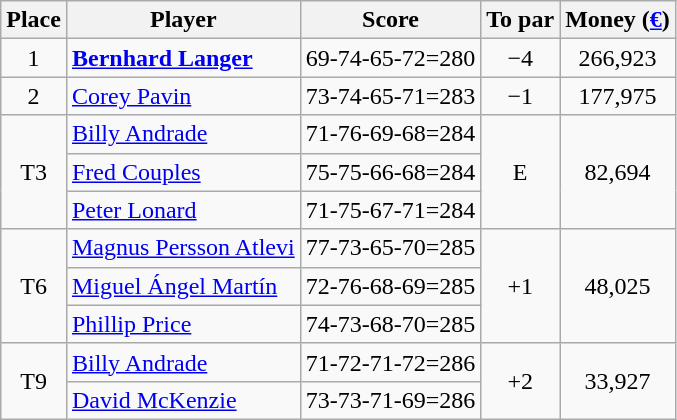<table class="wikitable">
<tr>
<th>Place</th>
<th>Player</th>
<th>Score</th>
<th>To par</th>
<th>Money (<a href='#'>€</a>)</th>
</tr>
<tr>
<td align=center>1</td>
<td> <strong><a href='#'>Bernhard Langer</a></strong></td>
<td>69-74-65-72=280</td>
<td align=center>−4</td>
<td align=center>266,923</td>
</tr>
<tr>
<td align=center>2</td>
<td> <a href='#'>Corey Pavin</a></td>
<td>73-74-65-71=283</td>
<td align=center>−1</td>
<td align=center>177,975</td>
</tr>
<tr>
<td rowspan="3" style="text-align:center;">T3</td>
<td> <a href='#'>Billy Andrade</a></td>
<td>71-76-69-68=284</td>
<td rowspan="3" style="text-align:center;">E</td>
<td rowspan="3" style="text-align:center;">82,694</td>
</tr>
<tr>
<td> <a href='#'>Fred Couples</a></td>
<td>75-75-66-68=284</td>
</tr>
<tr>
<td> <a href='#'>Peter Lonard</a></td>
<td>71-75-67-71=284</td>
</tr>
<tr>
<td rowspan="3" style="text-align:center;">T6</td>
<td> <a href='#'>Magnus Persson Atlevi</a></td>
<td>77-73-65-70=285</td>
<td rowspan="3" style="text-align:center;">+1</td>
<td rowspan="3" style="text-align:center;">48,025</td>
</tr>
<tr>
<td> <a href='#'>Miguel Ángel Martín</a></td>
<td>72-76-68-69=285</td>
</tr>
<tr>
<td> <a href='#'>Phillip Price</a></td>
<td>74-73-68-70=285</td>
</tr>
<tr>
<td rowspan="2" style="text-align:center;">T9</td>
<td> <a href='#'>Billy Andrade</a></td>
<td>71-72-71-72=286</td>
<td rowspan="2" style="text-align:center;">+2</td>
<td rowspan="2" style="text-align:center;">33,927</td>
</tr>
<tr>
<td> <a href='#'>David McKenzie</a></td>
<td>73-73-71-69=286</td>
</tr>
</table>
